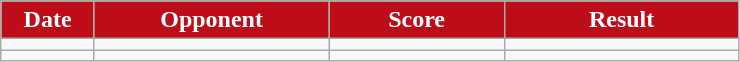<table class="wikitable sortable">
<tr>
<th style="background:#bd0d18;color:#FFFFFF;"  width="8%">Date</th>
<th style="background:#bd0d18;color:#FFFFFF;"  width="20%">Opponent</th>
<th style="background:#bd0d18;color:#FFFFFF;"  width="15%">Score</th>
<th style="background:#bd0d18;color:#FFFFFF;"  width="20%">Result</th>
</tr>
<tr align="center">
<td></td>
<td></td>
<td></td>
<td></td>
</tr>
<tr align="center">
<td></td>
<td></td>
<td></td>
<td></td>
</tr>
</table>
